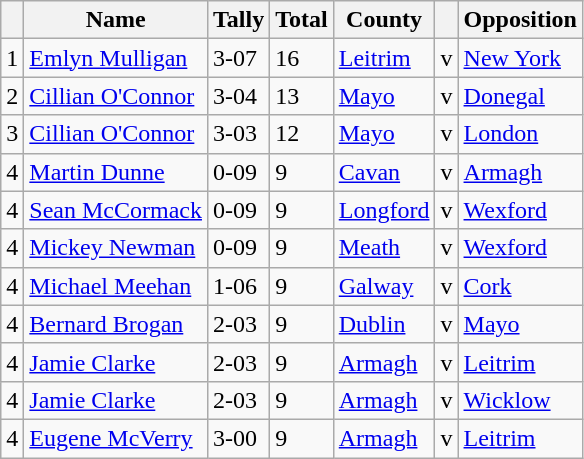<table class="wikitable">
<tr>
<th></th>
<th>Name</th>
<th>Tally</th>
<th>Total</th>
<th>County</th>
<th></th>
<th>Opposition</th>
</tr>
<tr>
<td>1</td>
<td><a href='#'>Emlyn Mulligan</a></td>
<td>3-07</td>
<td>16</td>
<td><a href='#'>Leitrim</a></td>
<td>v</td>
<td><a href='#'>New York</a></td>
</tr>
<tr>
<td>2</td>
<td><a href='#'>Cillian O'Connor</a></td>
<td>3-04</td>
<td>13</td>
<td><a href='#'>Mayo</a></td>
<td>v</td>
<td><a href='#'>Donegal</a></td>
</tr>
<tr>
<td>3</td>
<td><a href='#'>Cillian O'Connor</a></td>
<td>3-03</td>
<td>12</td>
<td><a href='#'>Mayo</a></td>
<td>v</td>
<td><a href='#'>London</a></td>
</tr>
<tr>
<td>4</td>
<td><a href='#'>Martin Dunne</a></td>
<td>0-09</td>
<td>9</td>
<td><a href='#'>Cavan</a></td>
<td>v</td>
<td><a href='#'>Armagh</a></td>
</tr>
<tr>
<td>4</td>
<td><a href='#'>Sean McCormack</a></td>
<td>0-09</td>
<td>9</td>
<td><a href='#'>Longford</a></td>
<td>v</td>
<td><a href='#'>Wexford</a></td>
</tr>
<tr>
<td>4</td>
<td><a href='#'>Mickey Newman</a></td>
<td>0-09</td>
<td>9</td>
<td><a href='#'>Meath</a></td>
<td>v</td>
<td><a href='#'>Wexford</a></td>
</tr>
<tr>
<td>4</td>
<td><a href='#'>Michael Meehan</a></td>
<td>1-06</td>
<td>9</td>
<td><a href='#'>Galway</a></td>
<td>v</td>
<td><a href='#'>Cork</a></td>
</tr>
<tr>
<td>4</td>
<td><a href='#'>Bernard Brogan</a></td>
<td>2-03</td>
<td>9</td>
<td><a href='#'>Dublin</a></td>
<td>v</td>
<td><a href='#'>Mayo</a></td>
</tr>
<tr>
<td>4</td>
<td><a href='#'>Jamie Clarke</a></td>
<td>2-03</td>
<td>9</td>
<td><a href='#'>Armagh</a></td>
<td>v</td>
<td><a href='#'>Leitrim</a></td>
</tr>
<tr>
<td>4</td>
<td><a href='#'>Jamie Clarke</a></td>
<td>2-03</td>
<td>9</td>
<td><a href='#'>Armagh</a></td>
<td>v</td>
<td><a href='#'>Wicklow</a></td>
</tr>
<tr>
<td>4</td>
<td><a href='#'>Eugene McVerry</a></td>
<td>3-00</td>
<td>9</td>
<td><a href='#'>Armagh</a></td>
<td>v</td>
<td><a href='#'>Leitrim</a></td>
</tr>
</table>
